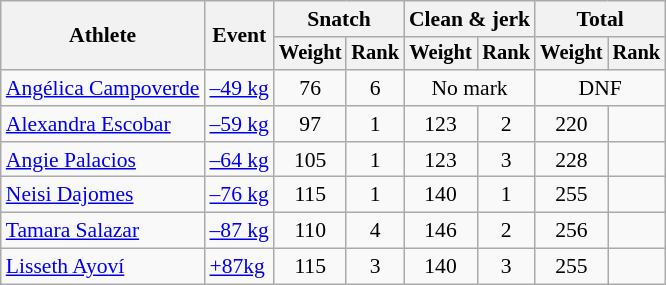<table class=wikitable style=font-size:90%;text-align:center>
<tr>
<th rowspan=2>Athlete</th>
<th rowspan=2>Event</th>
<th colspan=2>Snatch</th>
<th colspan=2>Clean & jerk</th>
<th colspan=2>Total</th>
</tr>
<tr style=font-size:95%>
<th>Weight</th>
<th>Rank</th>
<th>Weight</th>
<th>Rank</th>
<th>Weight</th>
<th>Rank</th>
</tr>
<tr>
<td style="text-align:left"><a href='#'>Angélica Campoverde</a></td>
<td style="text-align:left"><a href='#'>–49 kg</a></td>
<td>76</td>
<td>6</td>
<td colspan=2>No mark</td>
<td colspan=2>DNF</td>
</tr>
<tr align=center>
<td style="text-align:left"><a href='#'>Alexandra Escobar</a></td>
<td style="text-align:left"><a href='#'>–59 kg</a></td>
<td>97</td>
<td>1</td>
<td>123</td>
<td>2</td>
<td>220</td>
<td></td>
</tr>
<tr align=center>
<td style="text-align:left"><a href='#'>Angie Palacios</a></td>
<td style="text-align:left"><a href='#'>–64 kg</a></td>
<td>105</td>
<td>1</td>
<td>123</td>
<td>3</td>
<td>228</td>
<td></td>
</tr>
<tr align=center>
<td style="text-align:left"><a href='#'>Neisi Dajomes</a></td>
<td style="text-align:left"><a href='#'>–76 kg</a></td>
<td>115</td>
<td>1</td>
<td>140</td>
<td>1</td>
<td>255</td>
<td></td>
</tr>
<tr align=center>
<td style="text-align:left"><a href='#'>Tamara Salazar</a></td>
<td style="text-align:left"><a href='#'>–87 kg</a></td>
<td>110</td>
<td>4</td>
<td>146</td>
<td>2</td>
<td>256</td>
<td></td>
</tr>
<tr align=center>
<td style="text-align:left"><a href='#'>Lisseth Ayoví</a></td>
<td style="text-align:left"><a href='#'>+87kg</a></td>
<td>115</td>
<td>3</td>
<td>140</td>
<td>3</td>
<td>255</td>
<td></td>
</tr>
</table>
